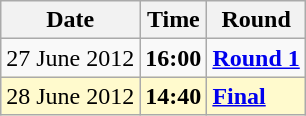<table class="wikitable">
<tr>
<th>Date</th>
<th>Time</th>
<th>Round</th>
</tr>
<tr>
<td>27 June 2012</td>
<td><strong>16:00</strong></td>
<td><strong><a href='#'>Round 1</a></strong></td>
</tr>
<tr style=background:lemonchiffon>
<td>28 June 2012</td>
<td><strong>14:40</strong></td>
<td><strong><a href='#'>Final</a></strong></td>
</tr>
</table>
